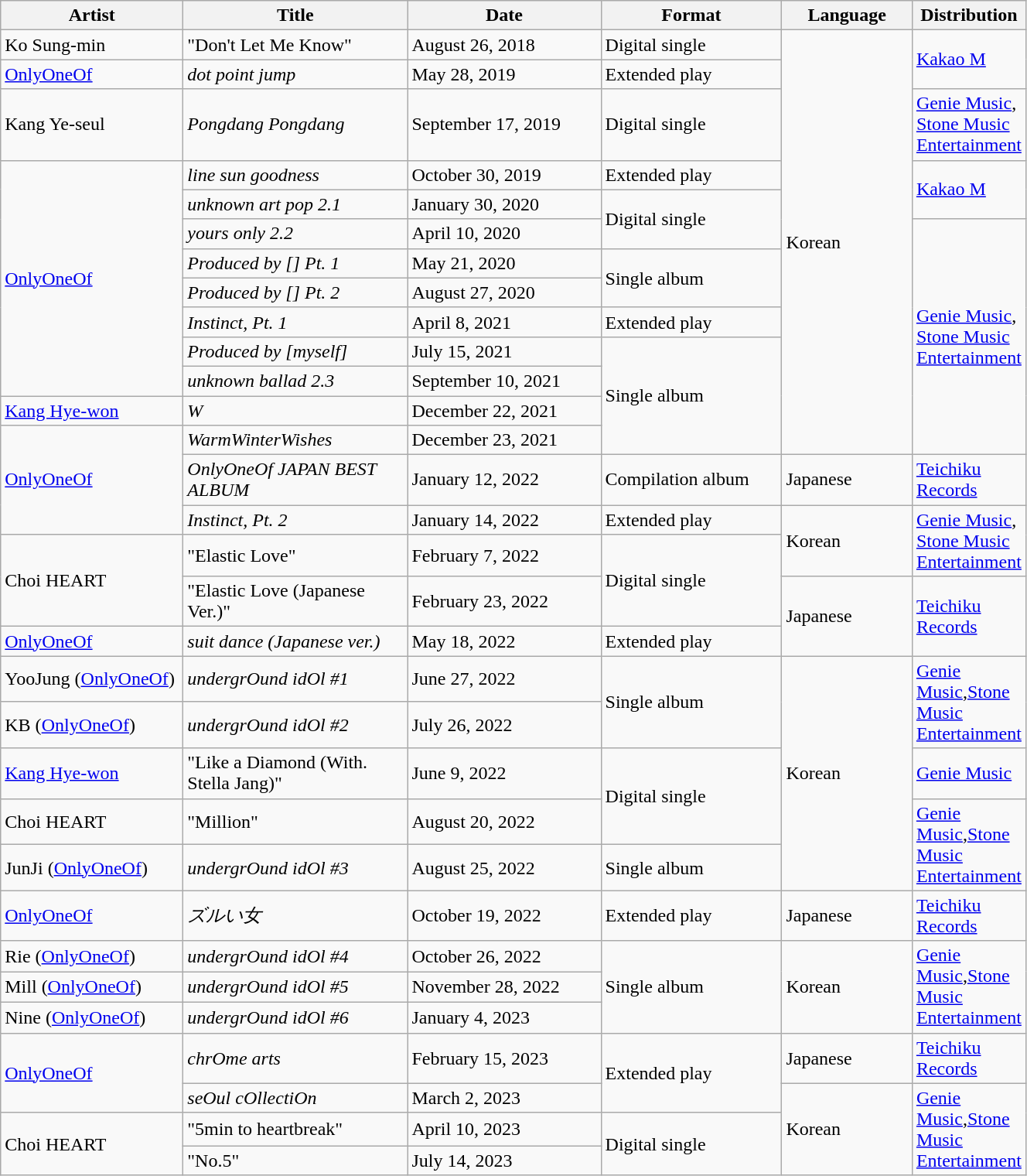<table class="wikitable sortable" align="left center" style="width:70%;">
<tr>
<th style="width:20%;">Artist</th>
<th style="width:24%;">Title</th>
<th style="width:22%;">Date</th>
<th style="width:20%;">Format</th>
<th style="width:15%;">Language</th>
<th style="width:20%;">Distribution</th>
</tr>
<tr>
<td>Ko Sung-min</td>
<td>"Don't Let Me Know"</td>
<td>August 26, 2018</td>
<td>Digital single</td>
<td rowspan="13">Korean</td>
<td rowspan="2"><a href='#'>Kakao M</a></td>
</tr>
<tr>
<td><a href='#'>OnlyOneOf</a></td>
<td><em>dot point jump</em></td>
<td>May 28, 2019</td>
<td>Extended play</td>
</tr>
<tr>
<td>Kang Ye-seul</td>
<td><em>Pongdang Pongdang</em></td>
<td>September 17, 2019</td>
<td>Digital single</td>
<td><a href='#'>Genie Music</a>, <a href='#'>Stone Music Entertainment</a></td>
</tr>
<tr>
<td rowspan="8"><a href='#'>OnlyOneOf</a></td>
<td><em>line sun goodness</em></td>
<td>October 30, 2019</td>
<td>Extended play</td>
<td rowspan="2"><a href='#'>Kakao M</a></td>
</tr>
<tr>
<td><em>unknown art pop 2.1</em></td>
<td>January 30, 2020</td>
<td rowspan="2">Digital single</td>
</tr>
<tr>
<td><em>yours only 2.2</em></td>
<td>April 10, 2020</td>
<td rowspan="8"><a href='#'>Genie Music</a>, <a href='#'>Stone Music Entertainment</a></td>
</tr>
<tr>
<td><em>Produced by [] Pt. 1</em></td>
<td>May 21, 2020</td>
<td rowspan="2">Single album</td>
</tr>
<tr>
<td><em>Produced by [] Pt. 2</em></td>
<td>August 27, 2020</td>
</tr>
<tr>
<td><em>Instinct, Pt. 1</em></td>
<td>April 8, 2021</td>
<td>Extended play</td>
</tr>
<tr>
<td><em>Produced by [myself]</em></td>
<td>July 15, 2021</td>
<td rowspan="4">Single album</td>
</tr>
<tr>
<td><em>unknown ballad 2.3</em></td>
<td>September 10, 2021</td>
</tr>
<tr>
<td><a href='#'>Kang Hye-won</a></td>
<td><em>W</em></td>
<td>December 22, 2021</td>
</tr>
<tr>
<td rowspan="3"><a href='#'>OnlyOneOf</a></td>
<td><em>WarmWinterWishes</em></td>
<td>December 23, 2021</td>
</tr>
<tr>
<td><em>OnlyOneOf JAPAN BEST ALBUM</em></td>
<td>January 12, 2022</td>
<td>Compilation album</td>
<td>Japanese</td>
<td><a href='#'>Teichiku Records</a></td>
</tr>
<tr>
<td><em>Instinct, Pt. 2</em></td>
<td>January 14, 2022</td>
<td>Extended play</td>
<td rowspan="2">Korean</td>
<td rowspan="2"><a href='#'>Genie Music</a>, <a href='#'>Stone Music Entertainment</a></td>
</tr>
<tr>
<td rowspan="2">Choi HEART</td>
<td>"Elastic Love"</td>
<td>February 7, 2022</td>
<td rowspan="2">Digital single</td>
</tr>
<tr>
<td>"Elastic Love (Japanese Ver.)"</td>
<td>February 23, 2022</td>
<td rowspan="2">Japanese</td>
<td rowspan="2"><a href='#'>Teichiku Records</a></td>
</tr>
<tr>
<td><a href='#'>OnlyOneOf</a></td>
<td><em>suit dance (Japanese ver.)</em></td>
<td>May 18, 2022</td>
<td>Extended play</td>
</tr>
<tr>
<td>YooJung (<a href='#'>OnlyOneOf</a>)</td>
<td><em>undergrOund idOl #1</em></td>
<td>June 27, 2022</td>
<td rowspan="2">Single album</td>
<td rowspan="5">Korean</td>
<td rowspan="2"><a href='#'>Genie Music</a>,<a href='#'>Stone Music Entertainment</a></td>
</tr>
<tr>
<td>KB (<a href='#'>OnlyOneOf</a>)</td>
<td><em>undergrOund idOl #2</em></td>
<td>July 26, 2022</td>
</tr>
<tr>
<td><a href='#'>Kang Hye-won</a></td>
<td>"Like a Diamond (With. Stella Jang)"</td>
<td>June 9, 2022</td>
<td rowspan="2">Digital single</td>
<td><a href='#'>Genie Music</a></td>
</tr>
<tr>
<td>Choi HEART</td>
<td>"Million"</td>
<td>August 20, 2022</td>
<td rowspan="2"><a href='#'>Genie Music</a>,<a href='#'>Stone Music Entertainment</a></td>
</tr>
<tr>
<td>JunJi (<a href='#'>OnlyOneOf</a>)</td>
<td><em>undergrOund idOl #3</em></td>
<td>August 25, 2022</td>
<td>Single album</td>
</tr>
<tr>
<td><a href='#'>OnlyOneOf</a></td>
<td><em>ズルい女</em></td>
<td>October 19, 2022</td>
<td>Extended play</td>
<td>Japanese</td>
<td><a href='#'>Teichiku Records</a></td>
</tr>
<tr>
<td>Rie (<a href='#'>OnlyOneOf</a>)</td>
<td><em>undergrOund idOl #4</em></td>
<td>October 26, 2022</td>
<td rowspan="3">Single album</td>
<td rowspan="3">Korean</td>
<td rowspan="3"><a href='#'>Genie Music</a>,<a href='#'>Stone Music Entertainment</a></td>
</tr>
<tr>
<td>Mill (<a href='#'>OnlyOneOf</a>)</td>
<td><em>undergrOund idOl #5</em></td>
<td>November 28, 2022</td>
</tr>
<tr>
<td>Nine (<a href='#'>OnlyOneOf</a>)</td>
<td><em>undergrOund idOl #6</em></td>
<td>January 4, 2023</td>
</tr>
<tr>
<td rowspan="2"><a href='#'>OnlyOneOf</a></td>
<td><em>chrOme arts</em></td>
<td>February 15, 2023</td>
<td rowspan="2">Extended play</td>
<td>Japanese</td>
<td><a href='#'>Teichiku Records</a></td>
</tr>
<tr>
<td><em>seOul cOllectiOn</em></td>
<td>March 2, 2023</td>
<td rowspan="3">Korean</td>
<td rowspan="3"><a href='#'>Genie Music</a>,<a href='#'>Stone Music Entertainment</a></td>
</tr>
<tr>
<td rowspan="2">Choi HEART</td>
<td>"5min to heartbreak"</td>
<td>April 10, 2023</td>
<td rowspan="2">Digital single</td>
</tr>
<tr>
<td>"No.5"</td>
<td>July 14, 2023</td>
</tr>
</table>
